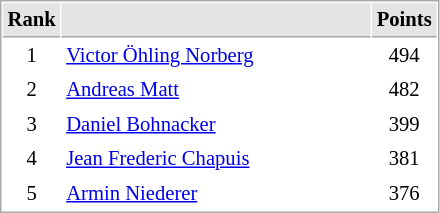<table cellspacing="1" cellpadding="3" style="border:1px solid #AAAAAA;font-size:86%">
<tr bgcolor="#E4E4E4">
<th style="border-bottom:1px solid #AAAAAA" width=10>Rank</th>
<th style="border-bottom:1px solid #AAAAAA" width=200></th>
<th style="border-bottom:1px solid #AAAAAA" width=20>Points</th>
</tr>
<tr>
<td style="text-align:center;">1</td>
<td> <a href='#'>Victor Öhling Norberg</a></td>
<td align=center>494</td>
</tr>
<tr>
<td style="text-align:center;">2</td>
<td> <a href='#'>Andreas Matt</a></td>
<td align=center>482</td>
</tr>
<tr>
<td style="text-align:center;">3</td>
<td> <a href='#'>Daniel Bohnacker</a></td>
<td align=center>399</td>
</tr>
<tr>
<td style="text-align:center;">4</td>
<td> <a href='#'>Jean Frederic Chapuis</a></td>
<td align=center>381</td>
</tr>
<tr>
<td style="text-align:center;">5</td>
<td> <a href='#'>Armin Niederer</a></td>
<td align=center>376</td>
</tr>
</table>
